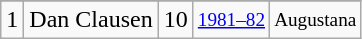<table class="wikitable">
<tr>
</tr>
<tr>
<td>1</td>
<td>Dan Clausen</td>
<td>10</td>
<td style="font-size:80%;"><a href='#'>1981–82</a></td>
<td style="font-size:80%;">Augustana</td>
</tr>
</table>
